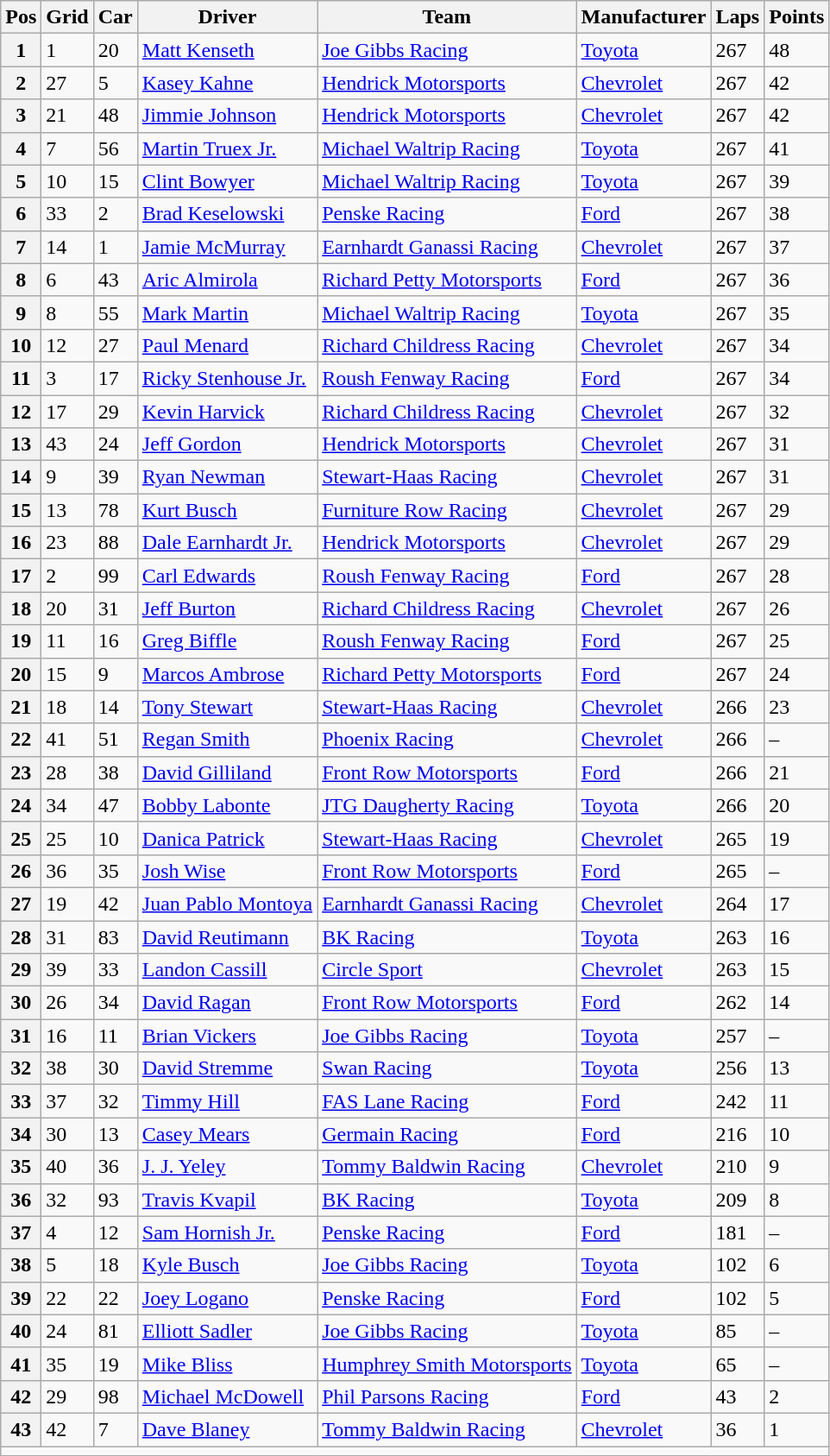<table class="wikitable" border="1">
<tr>
<th>Pos</th>
<th>Grid</th>
<th>Car</th>
<th>Driver</th>
<th>Team</th>
<th>Manufacturer</th>
<th>Laps</th>
<th>Points</th>
</tr>
<tr>
<th>1</th>
<td>1</td>
<td>20</td>
<td><a href='#'>Matt Kenseth</a></td>
<td><a href='#'>Joe Gibbs Racing</a></td>
<td><a href='#'>Toyota</a></td>
<td>267</td>
<td>48</td>
</tr>
<tr>
<th>2</th>
<td>27</td>
<td>5</td>
<td><a href='#'>Kasey Kahne</a></td>
<td><a href='#'>Hendrick Motorsports</a></td>
<td><a href='#'>Chevrolet</a></td>
<td>267</td>
<td>42</td>
</tr>
<tr>
<th>3</th>
<td>21</td>
<td>48</td>
<td><a href='#'>Jimmie Johnson</a></td>
<td><a href='#'>Hendrick Motorsports</a></td>
<td><a href='#'>Chevrolet</a></td>
<td>267</td>
<td>42</td>
</tr>
<tr>
<th>4</th>
<td>7</td>
<td>56</td>
<td><a href='#'>Martin Truex Jr.</a></td>
<td><a href='#'>Michael Waltrip Racing</a></td>
<td><a href='#'>Toyota</a></td>
<td>267</td>
<td>41</td>
</tr>
<tr>
<th>5</th>
<td>10</td>
<td>15</td>
<td><a href='#'>Clint Bowyer</a></td>
<td><a href='#'>Michael Waltrip Racing</a></td>
<td><a href='#'>Toyota</a></td>
<td>267</td>
<td>39</td>
</tr>
<tr>
<th>6</th>
<td>33</td>
<td>2</td>
<td><a href='#'>Brad Keselowski</a></td>
<td><a href='#'>Penske Racing</a></td>
<td><a href='#'>Ford</a></td>
<td>267</td>
<td>38</td>
</tr>
<tr>
<th>7</th>
<td>14</td>
<td>1</td>
<td><a href='#'>Jamie McMurray</a></td>
<td><a href='#'>Earnhardt Ganassi Racing</a></td>
<td><a href='#'>Chevrolet</a></td>
<td>267</td>
<td>37</td>
</tr>
<tr>
<th>8</th>
<td>6</td>
<td>43</td>
<td><a href='#'>Aric Almirola</a></td>
<td><a href='#'>Richard Petty Motorsports</a></td>
<td><a href='#'>Ford</a></td>
<td>267</td>
<td>36</td>
</tr>
<tr>
<th>9</th>
<td>8</td>
<td>55</td>
<td><a href='#'>Mark Martin</a></td>
<td><a href='#'>Michael Waltrip Racing</a></td>
<td><a href='#'>Toyota</a></td>
<td>267</td>
<td>35</td>
</tr>
<tr>
<th>10</th>
<td>12</td>
<td>27</td>
<td><a href='#'>Paul Menard</a></td>
<td><a href='#'>Richard Childress Racing</a></td>
<td><a href='#'>Chevrolet</a></td>
<td>267</td>
<td>34</td>
</tr>
<tr>
<th>11</th>
<td>3</td>
<td>17</td>
<td><a href='#'>Ricky Stenhouse Jr.</a></td>
<td><a href='#'>Roush Fenway Racing</a></td>
<td><a href='#'>Ford</a></td>
<td>267</td>
<td>34</td>
</tr>
<tr>
<th>12</th>
<td>17</td>
<td>29</td>
<td><a href='#'>Kevin Harvick</a></td>
<td><a href='#'>Richard Childress Racing</a></td>
<td><a href='#'>Chevrolet</a></td>
<td>267</td>
<td>32</td>
</tr>
<tr>
<th>13</th>
<td>43</td>
<td>24</td>
<td><a href='#'>Jeff Gordon</a></td>
<td><a href='#'>Hendrick Motorsports</a></td>
<td><a href='#'>Chevrolet</a></td>
<td>267</td>
<td>31</td>
</tr>
<tr>
<th>14</th>
<td>9</td>
<td>39</td>
<td><a href='#'>Ryan Newman</a></td>
<td><a href='#'>Stewart-Haas Racing</a></td>
<td><a href='#'>Chevrolet</a></td>
<td>267</td>
<td>31</td>
</tr>
<tr>
<th>15</th>
<td>13</td>
<td>78</td>
<td><a href='#'>Kurt Busch</a></td>
<td><a href='#'>Furniture Row Racing</a></td>
<td><a href='#'>Chevrolet</a></td>
<td>267</td>
<td>29</td>
</tr>
<tr>
<th>16</th>
<td>23</td>
<td>88</td>
<td><a href='#'>Dale Earnhardt Jr.</a></td>
<td><a href='#'>Hendrick Motorsports</a></td>
<td><a href='#'>Chevrolet</a></td>
<td>267</td>
<td>29</td>
</tr>
<tr>
<th>17</th>
<td>2</td>
<td>99</td>
<td><a href='#'>Carl Edwards</a></td>
<td><a href='#'>Roush Fenway Racing</a></td>
<td><a href='#'>Ford</a></td>
<td>267</td>
<td>28</td>
</tr>
<tr>
<th>18</th>
<td>20</td>
<td>31</td>
<td><a href='#'>Jeff Burton</a></td>
<td><a href='#'>Richard Childress Racing</a></td>
<td><a href='#'>Chevrolet</a></td>
<td>267</td>
<td>26</td>
</tr>
<tr>
<th>19</th>
<td>11</td>
<td>16</td>
<td><a href='#'>Greg Biffle</a></td>
<td><a href='#'>Roush Fenway Racing</a></td>
<td><a href='#'>Ford</a></td>
<td>267</td>
<td>25</td>
</tr>
<tr>
<th>20</th>
<td>15</td>
<td>9</td>
<td><a href='#'>Marcos Ambrose</a></td>
<td><a href='#'>Richard Petty Motorsports</a></td>
<td><a href='#'>Ford</a></td>
<td>267</td>
<td>24</td>
</tr>
<tr>
<th>21</th>
<td>18</td>
<td>14</td>
<td><a href='#'>Tony Stewart</a></td>
<td><a href='#'>Stewart-Haas Racing</a></td>
<td><a href='#'>Chevrolet</a></td>
<td>266</td>
<td>23</td>
</tr>
<tr>
<th>22</th>
<td>41</td>
<td>51</td>
<td><a href='#'>Regan Smith</a></td>
<td><a href='#'>Phoenix Racing</a></td>
<td><a href='#'>Chevrolet</a></td>
<td>266</td>
<td>–</td>
</tr>
<tr>
<th>23</th>
<td>28</td>
<td>38</td>
<td><a href='#'>David Gilliland</a></td>
<td><a href='#'>Front Row Motorsports</a></td>
<td><a href='#'>Ford</a></td>
<td>266</td>
<td>21</td>
</tr>
<tr>
<th>24</th>
<td>34</td>
<td>47</td>
<td><a href='#'>Bobby Labonte</a></td>
<td><a href='#'>JTG Daugherty Racing</a></td>
<td><a href='#'>Toyota</a></td>
<td>266</td>
<td>20</td>
</tr>
<tr>
<th>25</th>
<td>25</td>
<td>10</td>
<td><a href='#'>Danica Patrick</a></td>
<td><a href='#'>Stewart-Haas Racing</a></td>
<td><a href='#'>Chevrolet</a></td>
<td>265</td>
<td>19</td>
</tr>
<tr>
<th>26</th>
<td>36</td>
<td>35</td>
<td><a href='#'>Josh Wise</a></td>
<td><a href='#'>Front Row Motorsports</a></td>
<td><a href='#'>Ford</a></td>
<td>265</td>
<td>–</td>
</tr>
<tr>
<th>27</th>
<td>19</td>
<td>42</td>
<td><a href='#'>Juan Pablo Montoya</a></td>
<td><a href='#'>Earnhardt Ganassi Racing</a></td>
<td><a href='#'>Chevrolet</a></td>
<td>264</td>
<td>17</td>
</tr>
<tr>
<th>28</th>
<td>31</td>
<td>83</td>
<td><a href='#'>David Reutimann</a></td>
<td><a href='#'>BK Racing</a></td>
<td><a href='#'>Toyota</a></td>
<td>263</td>
<td>16</td>
</tr>
<tr>
<th>29</th>
<td>39</td>
<td>33</td>
<td><a href='#'>Landon Cassill</a></td>
<td><a href='#'>Circle Sport</a></td>
<td><a href='#'>Chevrolet</a></td>
<td>263</td>
<td>15</td>
</tr>
<tr>
<th>30</th>
<td>26</td>
<td>34</td>
<td><a href='#'>David Ragan</a></td>
<td><a href='#'>Front Row Motorsports</a></td>
<td><a href='#'>Ford</a></td>
<td>262</td>
<td>14</td>
</tr>
<tr>
<th>31</th>
<td>16</td>
<td>11</td>
<td><a href='#'>Brian Vickers</a></td>
<td><a href='#'>Joe Gibbs Racing</a></td>
<td><a href='#'>Toyota</a></td>
<td>257</td>
<td>–</td>
</tr>
<tr>
<th>32</th>
<td>38</td>
<td>30</td>
<td><a href='#'>David Stremme</a></td>
<td><a href='#'>Swan Racing</a></td>
<td><a href='#'>Toyota</a></td>
<td>256</td>
<td>13</td>
</tr>
<tr>
<th>33</th>
<td>37</td>
<td>32</td>
<td><a href='#'>Timmy Hill</a></td>
<td><a href='#'>FAS Lane Racing</a></td>
<td><a href='#'>Ford</a></td>
<td>242</td>
<td>11</td>
</tr>
<tr>
<th>34</th>
<td>30</td>
<td>13</td>
<td><a href='#'>Casey Mears</a></td>
<td><a href='#'>Germain Racing</a></td>
<td><a href='#'>Ford</a></td>
<td>216</td>
<td>10</td>
</tr>
<tr>
<th>35</th>
<td>40</td>
<td>36</td>
<td><a href='#'>J. J. Yeley</a></td>
<td><a href='#'>Tommy Baldwin Racing</a></td>
<td><a href='#'>Chevrolet</a></td>
<td>210</td>
<td>9</td>
</tr>
<tr>
<th>36</th>
<td>32</td>
<td>93</td>
<td><a href='#'>Travis Kvapil</a></td>
<td><a href='#'>BK Racing</a></td>
<td><a href='#'>Toyota</a></td>
<td>209</td>
<td>8</td>
</tr>
<tr>
<th>37</th>
<td>4</td>
<td>12</td>
<td><a href='#'>Sam Hornish Jr.</a></td>
<td><a href='#'>Penske Racing</a></td>
<td><a href='#'>Ford</a></td>
<td>181</td>
<td>–</td>
</tr>
<tr>
<th>38</th>
<td>5</td>
<td>18</td>
<td><a href='#'>Kyle Busch</a></td>
<td><a href='#'>Joe Gibbs Racing</a></td>
<td><a href='#'>Toyota</a></td>
<td>102</td>
<td>6</td>
</tr>
<tr>
<th>39</th>
<td>22</td>
<td>22</td>
<td><a href='#'>Joey Logano</a></td>
<td><a href='#'>Penske Racing</a></td>
<td><a href='#'>Ford</a></td>
<td>102</td>
<td>5</td>
</tr>
<tr>
<th>40</th>
<td>24</td>
<td>81</td>
<td><a href='#'>Elliott Sadler</a></td>
<td><a href='#'>Joe Gibbs Racing</a></td>
<td><a href='#'>Toyota</a></td>
<td>85</td>
<td>–</td>
</tr>
<tr>
<th>41</th>
<td>35</td>
<td>19</td>
<td><a href='#'>Mike Bliss</a></td>
<td><a href='#'>Humphrey Smith Motorsports</a></td>
<td><a href='#'>Toyota</a></td>
<td>65</td>
<td>–</td>
</tr>
<tr>
<th>42</th>
<td>29</td>
<td>98</td>
<td><a href='#'>Michael McDowell</a></td>
<td><a href='#'>Phil Parsons Racing</a></td>
<td><a href='#'>Ford</a></td>
<td>43</td>
<td>2</td>
</tr>
<tr>
<th>43</th>
<td>42</td>
<td>7</td>
<td><a href='#'>Dave Blaney</a></td>
<td><a href='#'>Tommy Baldwin Racing</a></td>
<td><a href='#'>Chevrolet</a></td>
<td>36</td>
<td>1</td>
</tr>
<tr class="sortbottom">
<td colspan="9"></td>
</tr>
</table>
